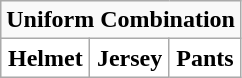<table class="wikitable">
<tr>
<td align="center" Colspan="3"><strong>Uniform Combination</strong></td>
</tr>
<tr align="center">
<th style="background:#FFFFFF;">Helmet</th>
<th style="background:#FFFFFF;">Jersey</th>
<th style="background:#FFFFFF;">Pants</th>
</tr>
</table>
